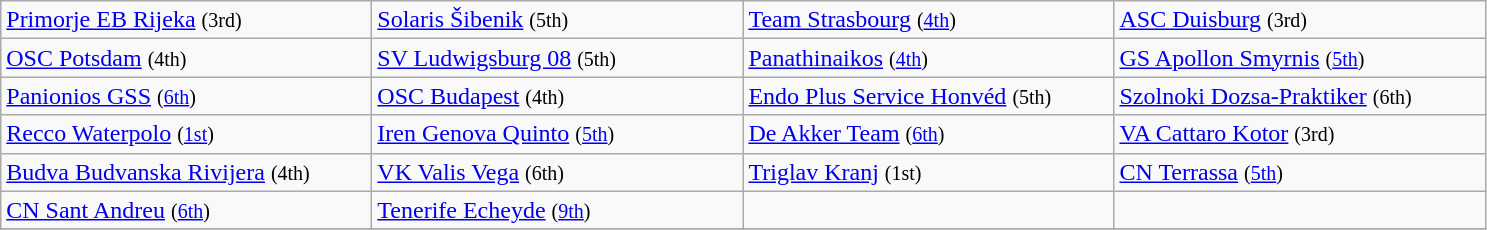<table class="wikitable">
<tr>
<td width=240px> <a href='#'>Primorje EB Rijeka</a> <small>(3rd)</small></td>
<td width=240px> <a href='#'>Solaris Šibenik</a> <small>(5th)</small></td>
<td width=240px> <a href='#'>Team Strasbourg</a> <small>(<a href='#'>4th</a>)</small></td>
<td width=240px> <a href='#'>ASC Duisburg</a> <small>(3rd)</small></td>
</tr>
<tr>
<td> <a href='#'>OSC Potsdam</a> <small>(4th)</small></td>
<td> <a href='#'>SV Ludwigsburg 08</a> <small>(5th)</small></td>
<td> <a href='#'>Panathinaikos</a> <small>(<a href='#'>4th</a>)</small></td>
<td> <a href='#'>GS Apollon Smyrnis</a> <small>(<a href='#'>5th</a>)</small></td>
</tr>
<tr>
<td> <a href='#'>Panionios GSS</a> <small>(<a href='#'>6th</a>)</small></td>
<td> <a href='#'>OSC Budapest</a> <small>(4th)</small></td>
<td> <a href='#'>Endo Plus Service Honvéd</a> <small>(5th)</small></td>
<td> <a href='#'>Szolnoki Dozsa-Praktiker</a> <small>(6th)</small></td>
</tr>
<tr>
<td> <a href='#'>Recco Waterpolo</a> <small>(<a href='#'>1st</a>)</small></td>
<td> <a href='#'>Iren Genova Quinto</a> <small>(<a href='#'>5th</a>)</small></td>
<td> <a href='#'>De Akker Team</a> <small>(<a href='#'>6th</a>)</small></td>
<td> <a href='#'>VA Cattaro Kotor</a> <small>(3rd)</small></td>
</tr>
<tr>
<td> <a href='#'>Budva Budvanska Rivijera</a> <small>(4th)</small></td>
<td> <a href='#'>VK Valis Vega</a> <small>(6th)</small></td>
<td> <a href='#'>Triglav Kranj</a> <small>(1st)</small></td>
<td> <a href='#'>CN Terrassa</a> <small>(<a href='#'>5th</a>)</small></td>
</tr>
<tr>
<td> <a href='#'>CN Sant Andreu</a> <small>(<a href='#'>6th</a>)</small></td>
<td> <a href='#'>Tenerife Echeyde</a> <small>(<a href='#'>9th</a>)</small></td>
<td></td>
<td></td>
</tr>
<tr>
</tr>
</table>
